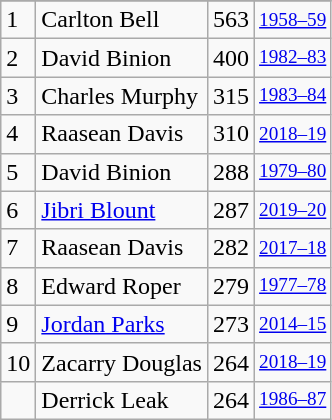<table class="wikitable">
<tr>
</tr>
<tr>
<td>1</td>
<td>Carlton Bell</td>
<td>563</td>
<td style="font-size:80%;"><a href='#'>1958–59</a></td>
</tr>
<tr>
<td>2</td>
<td>David Binion</td>
<td>400</td>
<td style="font-size:80%;"><a href='#'>1982–83</a></td>
</tr>
<tr>
<td>3</td>
<td>Charles Murphy</td>
<td>315</td>
<td style="font-size:80%;"><a href='#'>1983–84</a></td>
</tr>
<tr>
<td>4</td>
<td>Raasean Davis</td>
<td>310</td>
<td style="font-size:80%;"><a href='#'>2018–19</a></td>
</tr>
<tr>
<td>5</td>
<td>David Binion</td>
<td>288</td>
<td style="font-size:80%;"><a href='#'>1979–80</a></td>
</tr>
<tr>
<td>6</td>
<td><a href='#'>Jibri Blount</a></td>
<td>287</td>
<td style="font-size:80%;"><a href='#'>2019–20</a></td>
</tr>
<tr>
<td>7</td>
<td>Raasean Davis</td>
<td>282</td>
<td style="font-size:80%;"><a href='#'>2017–18</a></td>
</tr>
<tr>
<td>8</td>
<td>Edward Roper</td>
<td>279</td>
<td style="font-size:80%;"><a href='#'>1977–78</a></td>
</tr>
<tr>
<td>9</td>
<td><a href='#'>Jordan Parks</a></td>
<td>273</td>
<td style="font-size:80%;"><a href='#'>2014–15</a></td>
</tr>
<tr>
<td>10</td>
<td>Zacarry Douglas</td>
<td>264</td>
<td style="font-size:80%;"><a href='#'>2018–19</a></td>
</tr>
<tr>
<td></td>
<td>Derrick Leak</td>
<td>264</td>
<td style="font-size:80%;"><a href='#'>1986–87</a></td>
</tr>
</table>
